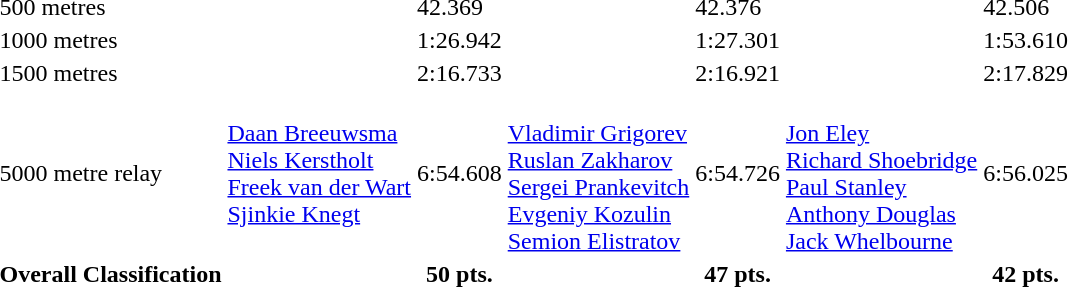<table>
<tr>
<td>500 metres</td>
<td></td>
<td>42.369</td>
<td></td>
<td>42.376</td>
<td></td>
<td>42.506</td>
</tr>
<tr>
<td>1000 metres</td>
<td></td>
<td>1:26.942</td>
<td></td>
<td>1:27.301</td>
<td></td>
<td>1:53.610</td>
</tr>
<tr>
<td>1500 metres</td>
<td></td>
<td>2:16.733</td>
<td></td>
<td>2:16.921</td>
<td></td>
<td>2:17.829</td>
</tr>
<tr>
<td>5000 metre relay</td>
<td valign=top><br><a href='#'>Daan Breeuwsma</a><br><a href='#'>Niels Kerstholt</a><br><a href='#'>Freek van der Wart</a><br><a href='#'>Sjinkie Knegt</a></td>
<td>6:54.608</td>
<td valign=top><br><a href='#'>Vladimir Grigorev</a><br><a href='#'>Ruslan Zakharov</a><br><a href='#'>Sergei Prankevitch</a><br><a href='#'>Evgeniy Kozulin</a><br><a href='#'>Semion Elistratov</a></td>
<td>6:54.726</td>
<td valign=top><br><a href='#'>Jon Eley</a><br><a href='#'>Richard Shoebridge</a><br><a href='#'>Paul Stanley</a><br><a href='#'>Anthony Douglas</a><br><a href='#'>Jack Whelbourne</a></td>
<td>6:56.025</td>
</tr>
<tr>
<th>Overall Classification</th>
<th></th>
<th>50 pts.</th>
<th></th>
<th>47 pts.</th>
<th></th>
<th>42 pts.</th>
</tr>
</table>
